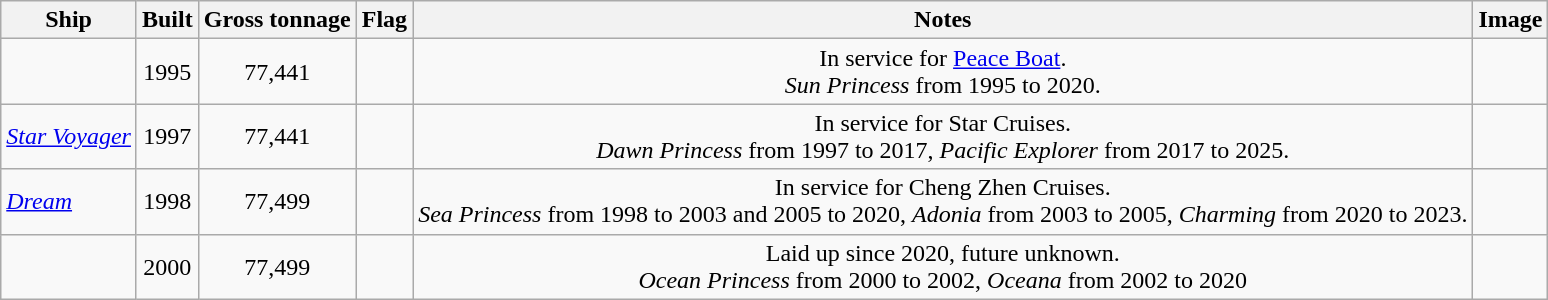<table class="wikitable sortable">
<tr>
<th>Ship</th>
<th>Built</th>
<th>Gross tonnage</th>
<th>Flag</th>
<th>Notes</th>
<th>Image</th>
</tr>
<tr>
<td></td>
<td style="text-align:Center;">1995</td>
<td style="text-align:Center;">77,441</td>
<td align="Left"></td>
<td style="text-align:Center;">In service for <a href='#'>Peace Boat</a>.<br><em>Sun Princess</em> from 1995 to 2020.</td>
<td></td>
</tr>
<tr>
<td><em><a href='#'>Star Voyager</a></em></td>
<td style="text-align:Center;">1997</td>
<td style="text-align:Center;">77,441</td>
<td align="Left"></td>
<td style="text-align:Center;">In service for Star Cruises.<br><em>Dawn Princess</em> from 1997 to 2017, <em>Pacific Explorer</em> from 2017 to 2025.</td>
<td></td>
</tr>
<tr>
<td><em><a href='#'>Dream</a></em></td>
<td style="text-align:Center;">1998</td>
<td style="text-align:Center;">77,499</td>
<td align="Left"></td>
<td style="text-align:Center">In service for Cheng Zhen Cruises. <br><em>Sea Princess</em> from 1998 to 2003 and 2005 to 2020, <em>Adonia</em> from 2003 to 2005, <em>Charming</em> from 2020 to 2023.</td>
<td></td>
</tr>
<tr>
<td></td>
<td style="text-align:Center;">2000</td>
<td style="text-align:Center;">77,499</td>
<td align="Left"></td>
<td align="center">Laid up since 2020, future unknown.<br><em>Ocean Princess</em> from 2000 to 2002, <em>Oceana</em> from 2002 to 2020<br></td>
<td></td>
</tr>
</table>
